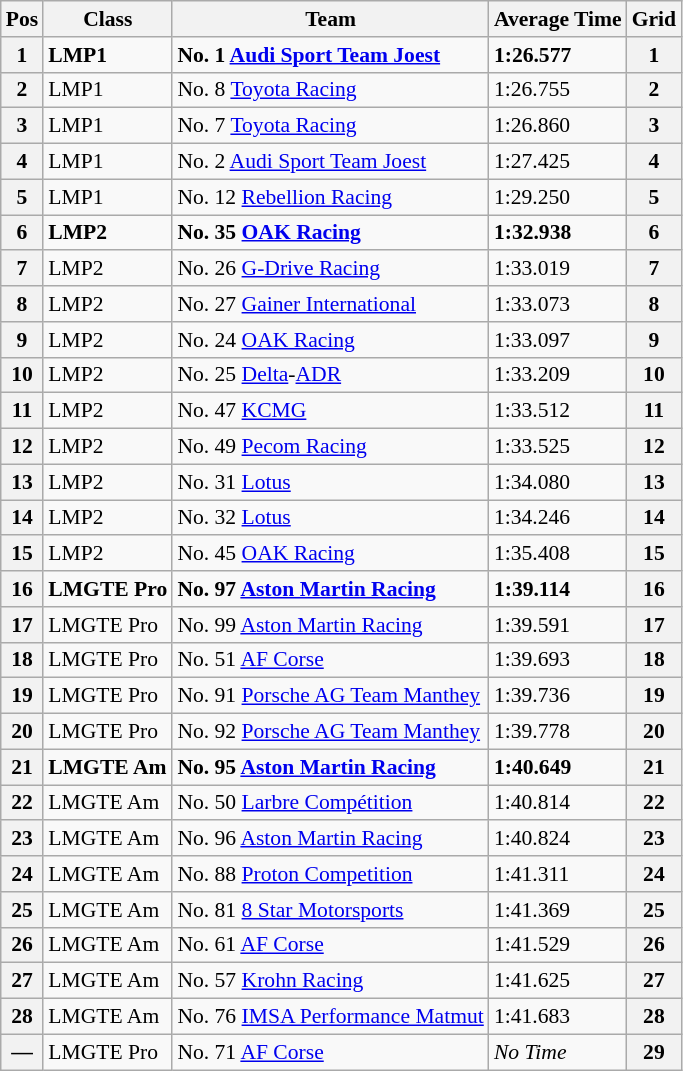<table class="wikitable" style="font-size: 90%;">
<tr>
<th>Pos</th>
<th>Class</th>
<th>Team</th>
<th>Average Time</th>
<th>Grid</th>
</tr>
<tr style="font-weight:bold">
<th>1</th>
<td>LMP1</td>
<td>No. 1 <a href='#'>Audi Sport Team Joest</a></td>
<td>1:26.577</td>
<th>1</th>
</tr>
<tr>
<th>2</th>
<td>LMP1</td>
<td>No. 8 <a href='#'>Toyota Racing</a></td>
<td>1:26.755</td>
<th>2</th>
</tr>
<tr>
<th>3</th>
<td>LMP1</td>
<td>No. 7 <a href='#'>Toyota Racing</a></td>
<td>1:26.860</td>
<th>3</th>
</tr>
<tr>
<th>4</th>
<td>LMP1</td>
<td>No. 2 <a href='#'>Audi Sport Team Joest</a></td>
<td>1:27.425</td>
<th>4</th>
</tr>
<tr>
<th>5</th>
<td>LMP1</td>
<td>No. 12 <a href='#'>Rebellion Racing</a></td>
<td>1:29.250</td>
<th>5</th>
</tr>
<tr style="font-weight:bold">
<th>6</th>
<td>LMP2</td>
<td>No. 35 <a href='#'>OAK Racing</a></td>
<td>1:32.938</td>
<th>6</th>
</tr>
<tr>
<th>7</th>
<td>LMP2</td>
<td>No. 26 <a href='#'>G-Drive Racing</a></td>
<td>1:33.019</td>
<th>7</th>
</tr>
<tr>
<th>8</th>
<td>LMP2</td>
<td>No. 27 <a href='#'>Gainer International</a></td>
<td>1:33.073</td>
<th>8</th>
</tr>
<tr>
<th>9</th>
<td>LMP2</td>
<td>No. 24 <a href='#'>OAK Racing</a></td>
<td>1:33.097</td>
<th>9</th>
</tr>
<tr>
<th>10</th>
<td>LMP2</td>
<td>No. 25 <a href='#'>Delta</a>-<a href='#'>ADR</a></td>
<td>1:33.209</td>
<th>10</th>
</tr>
<tr>
<th>11</th>
<td>LMP2</td>
<td>No. 47 <a href='#'>KCMG</a></td>
<td>1:33.512</td>
<th>11</th>
</tr>
<tr>
<th>12</th>
<td>LMP2</td>
<td>No. 49 <a href='#'>Pecom Racing</a></td>
<td>1:33.525</td>
<th>12</th>
</tr>
<tr>
<th>13</th>
<td>LMP2</td>
<td>No. 31 <a href='#'>Lotus</a></td>
<td>1:34.080</td>
<th>13</th>
</tr>
<tr>
<th>14</th>
<td>LMP2</td>
<td>No. 32 <a href='#'>Lotus</a></td>
<td>1:34.246</td>
<th>14</th>
</tr>
<tr>
<th>15</th>
<td>LMP2</td>
<td>No. 45 <a href='#'>OAK Racing</a></td>
<td>1:35.408</td>
<th>15</th>
</tr>
<tr style="font-weight:bold">
<th>16</th>
<td>LMGTE Pro</td>
<td>No. 97 <a href='#'>Aston Martin Racing</a></td>
<td>1:39.114</td>
<th>16</th>
</tr>
<tr>
<th>17</th>
<td>LMGTE Pro</td>
<td>No. 99 <a href='#'>Aston Martin Racing</a></td>
<td>1:39.591</td>
<th>17</th>
</tr>
<tr>
<th>18</th>
<td>LMGTE Pro</td>
<td>No. 51 <a href='#'>AF Corse</a></td>
<td>1:39.693</td>
<th>18</th>
</tr>
<tr>
<th>19</th>
<td>LMGTE Pro</td>
<td>No. 91 <a href='#'>Porsche AG Team Manthey</a></td>
<td>1:39.736</td>
<th>19</th>
</tr>
<tr>
<th>20</th>
<td>LMGTE Pro</td>
<td>No. 92 <a href='#'>Porsche AG Team Manthey</a></td>
<td>1:39.778</td>
<th>20</th>
</tr>
<tr style="font-weight:bold">
<th>21</th>
<td>LMGTE Am</td>
<td>No. 95 <a href='#'>Aston Martin Racing</a></td>
<td>1:40.649</td>
<th>21</th>
</tr>
<tr>
<th>22</th>
<td>LMGTE Am</td>
<td>No. 50 <a href='#'>Larbre Compétition</a></td>
<td>1:40.814</td>
<th>22</th>
</tr>
<tr>
<th>23</th>
<td>LMGTE Am</td>
<td>No. 96 <a href='#'>Aston Martin Racing</a></td>
<td>1:40.824</td>
<th>23</th>
</tr>
<tr>
<th>24</th>
<td>LMGTE Am</td>
<td>No. 88 <a href='#'>Proton Competition</a></td>
<td>1:41.311</td>
<th>24</th>
</tr>
<tr>
<th>25</th>
<td>LMGTE Am</td>
<td>No. 81 <a href='#'>8 Star Motorsports</a></td>
<td>1:41.369</td>
<th>25</th>
</tr>
<tr>
<th>26</th>
<td>LMGTE Am</td>
<td>No. 61 <a href='#'>AF Corse</a></td>
<td>1:41.529</td>
<th>26</th>
</tr>
<tr>
<th>27</th>
<td>LMGTE Am</td>
<td>No. 57 <a href='#'>Krohn Racing</a></td>
<td>1:41.625</td>
<th>27</th>
</tr>
<tr>
<th>28</th>
<td>LMGTE Am</td>
<td>No. 76 <a href='#'>IMSA Performance Matmut</a></td>
<td>1:41.683</td>
<th>28</th>
</tr>
<tr>
<th>—</th>
<td>LMGTE Pro</td>
<td>No. 71 <a href='#'>AF Corse</a></td>
<td><em>No Time</em></td>
<th>29</th>
</tr>
</table>
